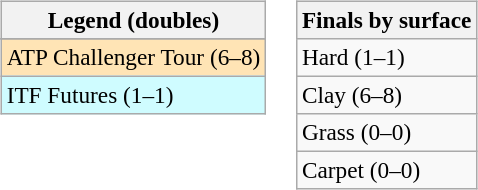<table>
<tr valign=top>
<td><br><table class=wikitable style=font-size:97%>
<tr>
<th>Legend (doubles)</th>
</tr>
<tr bgcolor=e5d1cb>
</tr>
<tr bgcolor=moccasin>
<td>ATP Challenger Tour (6–8)</td>
</tr>
<tr bgcolor=cffcff>
<td>ITF Futures (1–1)</td>
</tr>
</table>
</td>
<td><br><table class=wikitable style=font-size:97%>
<tr>
<th>Finals by surface</th>
</tr>
<tr>
<td>Hard (1–1)</td>
</tr>
<tr>
<td>Clay (6–8)</td>
</tr>
<tr>
<td>Grass (0–0)</td>
</tr>
<tr>
<td>Carpet (0–0)</td>
</tr>
</table>
</td>
</tr>
</table>
